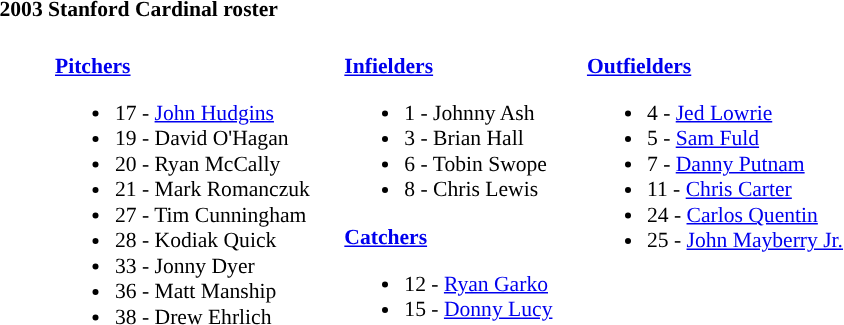<table class="toccolours" style="text-align: left; font-size:90%;">
<tr>
<th colspan="9">2003 Stanford Cardinal roster</th>
</tr>
<tr>
<td width="33"> </td>
<td valign="top"><br><strong><a href='#'>Pitchers</a></strong><ul><li>17 - <a href='#'>John Hudgins</a></li><li>19 - David O'Hagan</li><li>20 - Ryan McCally</li><li>21 - Mark Romanczuk</li><li>27 - Tim Cunningham</li><li>28 - Kodiak Quick</li><li>33 - Jonny Dyer</li><li>36 - Matt Manship</li><li>38 - Drew Ehrlich</li></ul></td>
<td width="15"> </td>
<td valign="top"><br><strong><a href='#'>Infielders</a></strong><ul><li>1 - Johnny Ash</li><li>3 - Brian Hall</li><li>6 - Tobin Swope</li><li>8 - Chris Lewis</li></ul><strong><a href='#'>Catchers</a></strong><ul><li>12 - <a href='#'>Ryan Garko</a></li><li>15 - <a href='#'>Donny Lucy</a></li></ul></td>
<td width="15"> </td>
<td valign="top"><br><strong><a href='#'>Outfielders</a></strong><ul><li>4 - <a href='#'>Jed Lowrie</a></li><li>5 - <a href='#'>Sam Fuld</a></li><li>7 - <a href='#'>Danny Putnam</a></li><li>11 - <a href='#'>Chris Carter</a></li><li>24 - <a href='#'>Carlos Quentin</a></li><li>25 - <a href='#'>John Mayberry Jr.</a></li></ul></td>
</tr>
</table>
